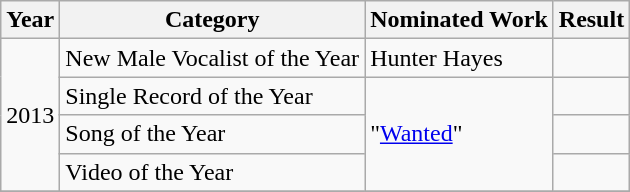<table class="wikitable">
<tr>
<th>Year</th>
<th>Category</th>
<th>Nominated Work</th>
<th>Result</th>
</tr>
<tr>
<td rowspan="4">2013</td>
<td>New Male Vocalist of the Year</td>
<td>Hunter Hayes</td>
<td></td>
</tr>
<tr>
<td>Single Record of the Year</td>
<td rowspan="3">"<a href='#'>Wanted</a>"</td>
<td></td>
</tr>
<tr>
<td>Song of the Year</td>
<td></td>
</tr>
<tr>
<td>Video of the Year</td>
<td></td>
</tr>
<tr>
</tr>
</table>
